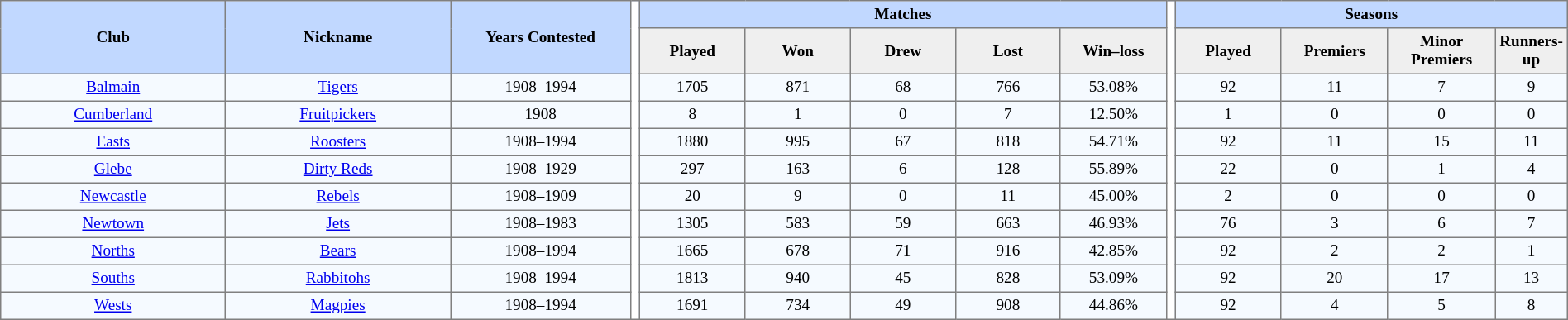<table border="1" cellpadding="3" cellspacing="0" style="border-collapse:collapse; font-size:80%; width:100%;">
<tr style="background:#c1d8ff;">
<th rowspan="2" style="width:15%;">Club</th>
<th rowspan="2" style="width:15%;">Nickname</th>
<th rowspan="2" style="width:12%;">Years Contested</th>
<td rowspan="11" style="width:0.5%; background:#fff;"></td>
<th colspan=5>Matches</th>
<td rowspan="11" style="width:0.5%; background:#fff;"></td>
<th colspan=4>Seasons</th>
</tr>
<tr style="background:#efefef;">
<th width=7%>Played</th>
<th width=7%>Won</th>
<th width=7%>Drew</th>
<th width=7%>Lost</th>
<th width=7%>Win–loss</th>
<th width=7%>Played</th>
<th width=7%>Premiers</th>
<th width=7%>Minor Premiers</th>
<th width=7%>Runners-up</th>
</tr>
<tr style="text-align:center; background:#f5faff;">
<td> <a href='#'>Balmain</a></td>
<td><a href='#'>Tigers</a></td>
<td>1908–1994</td>
<td>1705</td>
<td>871</td>
<td>68</td>
<td>766</td>
<td>53.08%</td>
<td>92</td>
<td>11</td>
<td>7</td>
<td>9</td>
</tr>
<tr style="text-align:center; background:#f5faff;">
<td> <a href='#'>Cumberland</a></td>
<td><a href='#'>Fruitpickers</a></td>
<td>1908</td>
<td>8</td>
<td>1</td>
<td>0</td>
<td>7</td>
<td>12.50%</td>
<td>1</td>
<td>0</td>
<td>0</td>
<td>0</td>
</tr>
<tr style="text-align:center; background:#f5faff;">
<td> <a href='#'>Easts</a></td>
<td><a href='#'>Roosters</a></td>
<td>1908–1994</td>
<td>1880</td>
<td>995</td>
<td>67</td>
<td>818</td>
<td>54.71%</td>
<td>92</td>
<td>11</td>
<td>15</td>
<td>11</td>
</tr>
<tr style="text-align:center; background:#f5faff;">
<td> <a href='#'>Glebe</a></td>
<td><a href='#'>Dirty Reds</a></td>
<td>1908–1929</td>
<td>297</td>
<td>163</td>
<td>6</td>
<td>128</td>
<td>55.89%</td>
<td>22</td>
<td>0</td>
<td>1</td>
<td>4</td>
</tr>
<tr style="text-align:center; background:#f5faff;">
<td> <a href='#'>Newcastle</a></td>
<td><a href='#'>Rebels</a></td>
<td>1908–1909</td>
<td>20</td>
<td>9</td>
<td>0</td>
<td>11</td>
<td>45.00%</td>
<td>2</td>
<td>0</td>
<td>0</td>
<td>0</td>
</tr>
<tr style="text-align:center; background:#f5faff;">
<td> <a href='#'>Newtown</a></td>
<td><a href='#'>Jets</a></td>
<td>1908–1983</td>
<td>1305</td>
<td>583</td>
<td>59</td>
<td>663</td>
<td>46.93%</td>
<td>76</td>
<td>3</td>
<td>6</td>
<td>7</td>
</tr>
<tr style="text-align:center; background:#f5faff;">
<td> <a href='#'>Norths</a></td>
<td><a href='#'>Bears</a></td>
<td>1908–1994</td>
<td>1665</td>
<td>678</td>
<td>71</td>
<td>916</td>
<td>42.85%</td>
<td>92</td>
<td>2</td>
<td>2</td>
<td>1</td>
</tr>
<tr style="text-align:center; background:#f5faff;">
<td> <a href='#'>Souths</a></td>
<td><a href='#'>Rabbitohs</a></td>
<td>1908–1994</td>
<td>1813</td>
<td>940</td>
<td>45</td>
<td>828</td>
<td>53.09%</td>
<td>92</td>
<td>20</td>
<td>17</td>
<td>13</td>
</tr>
<tr style="text-align:center; background:#f5faff;">
<td> <a href='#'>Wests</a></td>
<td><a href='#'>Magpies</a></td>
<td>1908–1994</td>
<td>1691</td>
<td>734</td>
<td>49</td>
<td>908</td>
<td>44.86%</td>
<td>92</td>
<td>4</td>
<td>5</td>
<td>8</td>
</tr>
</table>
